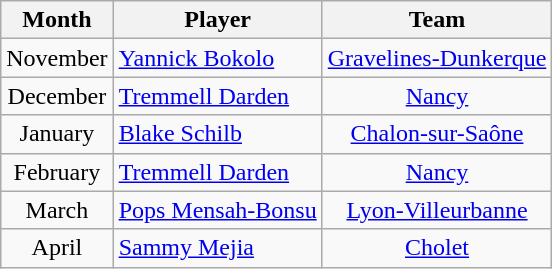<table class="wikitable sortable" style="text-align: center;">
<tr>
<th align="center">Month</th>
<th align="center">Player</th>
<th align="center">Team</th>
</tr>
<tr>
<td>November</td>
<td align="left"> <a href='#'>Yannick Bokolo</a></td>
<td><a href='#'>Gravelines-Dunkerque</a></td>
</tr>
<tr>
<td>December</td>
<td align="left"> <a href='#'>Tremmell Darden</a></td>
<td><a href='#'>Nancy</a></td>
</tr>
<tr>
<td>January</td>
<td align="left"> <a href='#'>Blake Schilb</a></td>
<td><a href='#'>Chalon-sur-Saône</a></td>
</tr>
<tr>
<td>February</td>
<td align="left"> <a href='#'>Tremmell Darden</a></td>
<td><a href='#'>Nancy</a></td>
</tr>
<tr>
<td>March</td>
<td align="left"> <a href='#'>Pops Mensah-Bonsu</a></td>
<td><a href='#'>Lyon-Villeurbanne</a></td>
</tr>
<tr>
<td>April</td>
<td align="left"> <a href='#'>Sammy Mejia</a></td>
<td><a href='#'>Cholet</a></td>
</tr>
</table>
